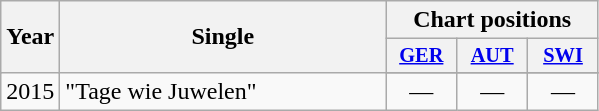<table class="wikitable">
<tr>
<th rowspan=2>Year</th>
<th rowspan=2 width="210">Single</th>
<th colspan=3>Chart positions</th>
</tr>
<tr>
<th style="width:3em;font-size:85%"><a href='#'>GER</a></th>
<th style="width:3em;font-size:85%"><a href='#'>AUT</a></th>
<th style="width:3em;font-size:85%"><a href='#'>SWI</a></th>
</tr>
<tr>
<td rowspan=2>2015</td>
<td align="lrgz" rowspan="3">"Tage wie Juwelen"</td>
</tr>
<tr>
<td align="center">—</td>
<td align="center">—</td>
<td align="center">—</td>
</tr>
</table>
